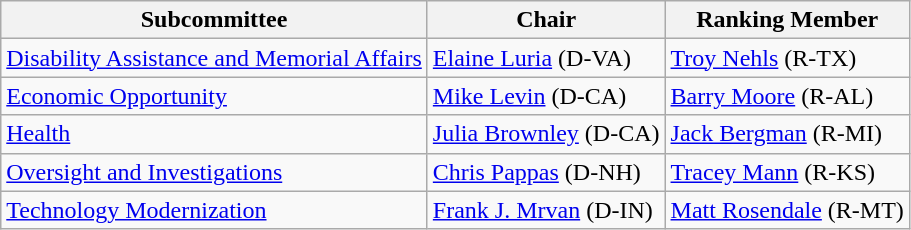<table class=wikitable>
<tr>
<th>Subcommittee</th>
<th>Chair</th>
<th>Ranking Member</th>
</tr>
<tr>
<td><a href='#'>Disability Assistance and Memorial Affairs</a></td>
<td><a href='#'>Elaine Luria</a> (D-VA)</td>
<td><a href='#'>Troy Nehls</a> (R-TX)</td>
</tr>
<tr>
<td><a href='#'>Economic Opportunity</a></td>
<td><a href='#'>Mike Levin</a> (D-CA)</td>
<td><a href='#'>Barry Moore</a> (R-AL)</td>
</tr>
<tr>
<td><a href='#'>Health</a></td>
<td><a href='#'>Julia Brownley</a> (D-CA)</td>
<td><a href='#'>Jack Bergman</a> (R-MI)</td>
</tr>
<tr>
<td><a href='#'>Oversight and Investigations</a></td>
<td><a href='#'>Chris Pappas</a> (D-NH)</td>
<td><a href='#'>Tracey Mann</a> (R-KS)</td>
</tr>
<tr>
<td><a href='#'>Technology Modernization</a></td>
<td><a href='#'>Frank J. Mrvan</a> (D-IN)</td>
<td><a href='#'>Matt Rosendale</a> (R-MT)</td>
</tr>
</table>
